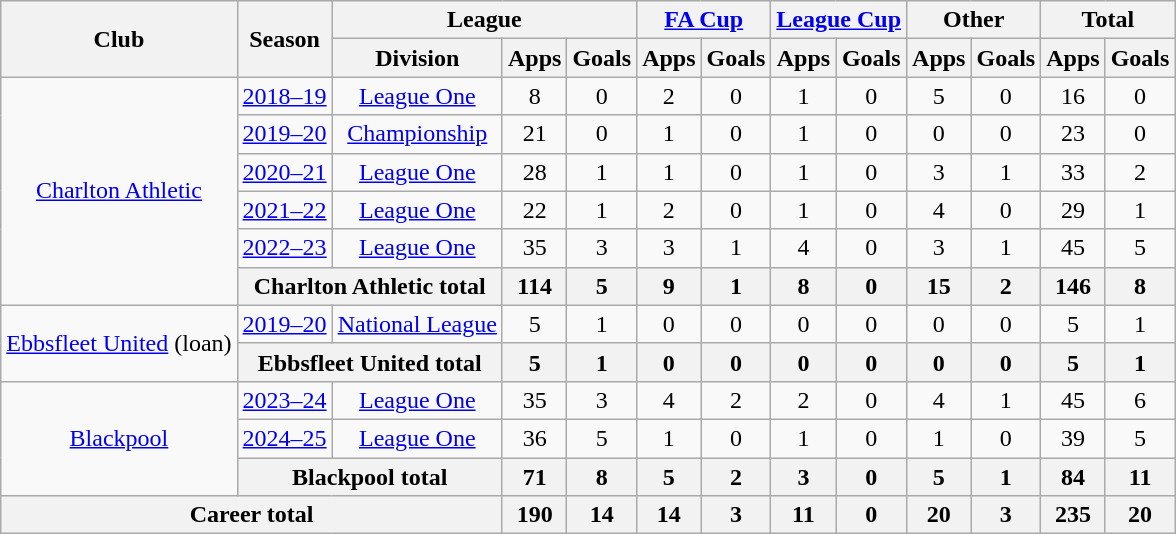<table class="wikitable" style="text-align: center">
<tr>
<th rowspan="2">Club</th>
<th rowspan="2">Season</th>
<th colspan="3">League</th>
<th colspan="2"><a href='#'>FA Cup</a></th>
<th colspan="2"><a href='#'>League Cup</a></th>
<th colspan="2">Other</th>
<th colspan="2">Total</th>
</tr>
<tr>
<th>Division</th>
<th>Apps</th>
<th>Goals</th>
<th>Apps</th>
<th>Goals</th>
<th>Apps</th>
<th>Goals</th>
<th>Apps</th>
<th>Goals</th>
<th>Apps</th>
<th>Goals</th>
</tr>
<tr>
<td rowspan="6"><a href='#'>Charlton Athletic</a></td>
<td><a href='#'>2018–19</a></td>
<td><a href='#'>League One</a></td>
<td>8</td>
<td>0</td>
<td>2</td>
<td>0</td>
<td>1</td>
<td>0</td>
<td>5</td>
<td>0</td>
<td>16</td>
<td>0</td>
</tr>
<tr>
<td><a href='#'>2019–20</a></td>
<td><a href='#'>Championship</a></td>
<td>21</td>
<td>0</td>
<td>1</td>
<td>0</td>
<td>1</td>
<td>0</td>
<td>0</td>
<td>0</td>
<td>23</td>
<td>0</td>
</tr>
<tr>
<td><a href='#'>2020–21</a></td>
<td><a href='#'>League One</a></td>
<td>28</td>
<td>1</td>
<td>1</td>
<td>0</td>
<td>1</td>
<td>0</td>
<td>3</td>
<td>1</td>
<td>33</td>
<td>2</td>
</tr>
<tr>
<td><a href='#'>2021–22</a></td>
<td><a href='#'>League One</a></td>
<td>22</td>
<td>1</td>
<td>2</td>
<td>0</td>
<td>1</td>
<td>0</td>
<td>4</td>
<td>0</td>
<td>29</td>
<td>1</td>
</tr>
<tr>
<td><a href='#'>2022–23</a></td>
<td><a href='#'>League One</a></td>
<td>35</td>
<td>3</td>
<td>3</td>
<td>1</td>
<td>4</td>
<td>0</td>
<td>3</td>
<td>1</td>
<td>45</td>
<td>5</td>
</tr>
<tr>
<th colspan="2">Charlton Athletic total</th>
<th>114</th>
<th>5</th>
<th>9</th>
<th>1</th>
<th>8</th>
<th>0</th>
<th>15</th>
<th>2</th>
<th>146</th>
<th>8</th>
</tr>
<tr>
<td rowspan="2"><a href='#'>Ebbsfleet United</a> (loan)</td>
<td><a href='#'>2019–20</a></td>
<td><a href='#'>National League</a></td>
<td>5</td>
<td>1</td>
<td>0</td>
<td>0</td>
<td>0</td>
<td>0</td>
<td>0</td>
<td>0</td>
<td>5</td>
<td>1</td>
</tr>
<tr>
<th colspan="2">Ebbsfleet United total</th>
<th>5</th>
<th>1</th>
<th>0</th>
<th>0</th>
<th>0</th>
<th>0</th>
<th>0</th>
<th>0</th>
<th>5</th>
<th>1</th>
</tr>
<tr>
<td rowspan="3"><a href='#'>Blackpool</a></td>
<td><a href='#'>2023–24</a></td>
<td><a href='#'>League One</a></td>
<td>35</td>
<td>3</td>
<td>4</td>
<td>2</td>
<td>2</td>
<td>0</td>
<td>4</td>
<td>1</td>
<td>45</td>
<td>6</td>
</tr>
<tr>
<td><a href='#'>2024–25</a></td>
<td><a href='#'>League One</a></td>
<td>36</td>
<td>5</td>
<td>1</td>
<td>0</td>
<td>1</td>
<td>0</td>
<td>1</td>
<td>0</td>
<td>39</td>
<td>5</td>
</tr>
<tr>
<th colspan="2">Blackpool total</th>
<th>71</th>
<th>8</th>
<th>5</th>
<th>2</th>
<th>3</th>
<th>0</th>
<th>5</th>
<th>1</th>
<th>84</th>
<th>11</th>
</tr>
<tr>
<th colspan="3">Career total</th>
<th>190</th>
<th>14</th>
<th>14</th>
<th>3</th>
<th>11</th>
<th>0</th>
<th>20</th>
<th>3</th>
<th>235</th>
<th>20</th>
</tr>
</table>
